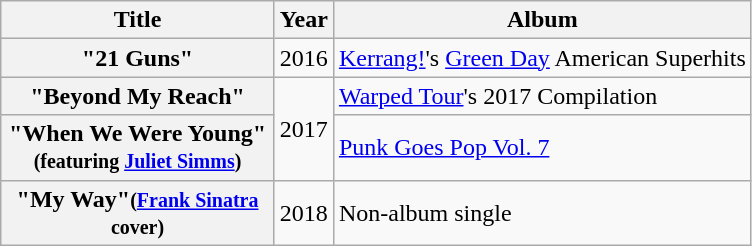<table class="wikitable plainrowheaders">
<tr>
<th style="width:175px;">Title</th>
<th>Year</th>
<th>Album</th>
</tr>
<tr>
<th scope="row">"21 Guns"</th>
<td>2016</td>
<td><a href='#'>Kerrang!</a>'s <a href='#'>Green Day</a> American Superhits</td>
</tr>
<tr>
<th scope="row">"Beyond My Reach"</th>
<td rowspan="2">2017</td>
<td><a href='#'>Warped Tour</a>'s 2017 Compilation</td>
</tr>
<tr>
<th scope="row">"When We Were Young"<br><small>(featuring <a href='#'>Juliet Simms</a>)</small></th>
<td><a href='#'>Punk Goes Pop Vol. 7</a></td>
</tr>
<tr>
<th scope="row">"My Way"<small>(<a href='#'>Frank Sinatra</a> cover)</small></th>
<td>2018</td>
<td>Non-album single</td>
</tr>
</table>
